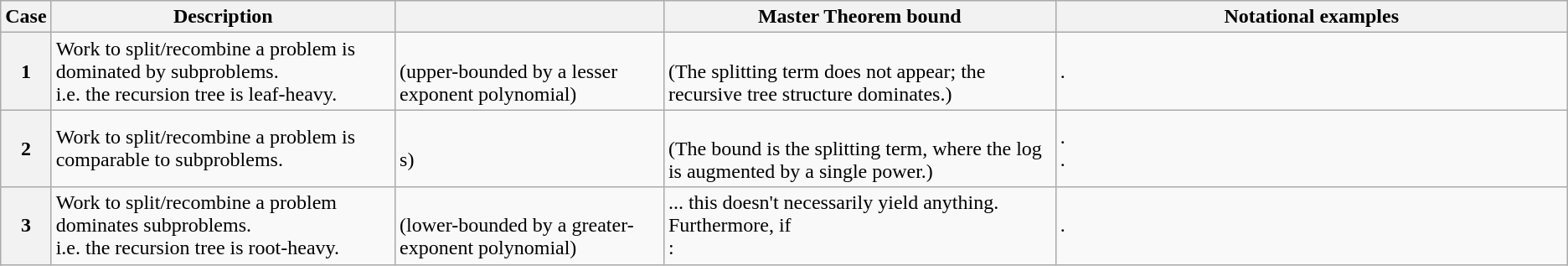<table class="wikitable">
<tr>
<th width=10>Case</th>
<th>Description</th>
<th></th>
<th>Master Theorem bound</th>
<th width=400>Notational examples</th>
</tr>
<tr>
<th>1</th>
<td>Work to split/recombine a problem is dominated by subproblems.<br>i.e. the recursion tree is leaf-heavy.</td>
<td><br>(upper-bounded by a lesser exponent polynomial)</td>
<td><br>(The splitting term does not appear; the recursive tree structure dominates.)</td>
<td>.</td>
</tr>
<tr>
<th>2</th>
<td>Work to split/recombine a problem is comparable to subproblems.</td>
<td><br>s)</td>
<td><br>(The bound is the splitting term, where the log is augmented by a single power.)</td>
<td>.<br>.</td>
</tr>
<tr>
<th>3</th>
<td>Work to split/recombine a problem dominates subproblems.<br>i.e. the recursion tree is root-heavy.</td>
<td><br>(lower-bounded by a greater-exponent polynomial)</td>
<td>... this doesn't necessarily yield anything. Furthermore, if<br>:</td>
<td>.</td>
</tr>
</table>
